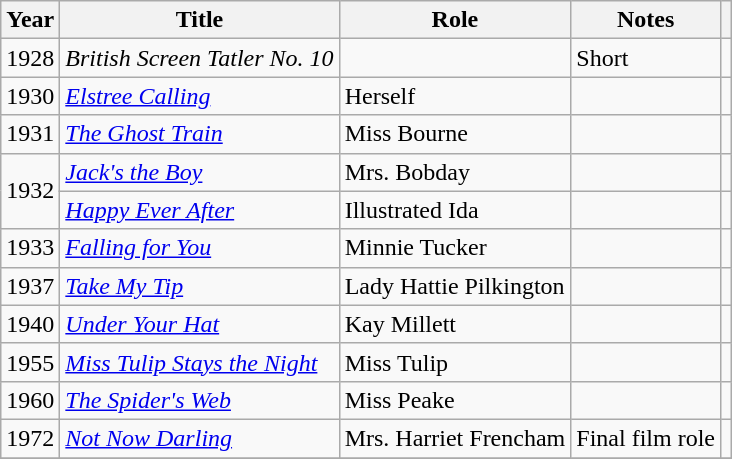<table class="wikitable sortable">
<tr>
<th>Year</th>
<th>Title</th>
<th>Role</th>
<th>Notes</th>
<th></th>
</tr>
<tr>
<td>1928</td>
<td><em>British Screen Tatler No. 10</em></td>
<td></td>
<td>Short</td>
<td></td>
</tr>
<tr>
<td>1930</td>
<td><em><a href='#'>Elstree Calling</a></em></td>
<td>Herself</td>
<td></td>
<td></td>
</tr>
<tr>
<td>1931</td>
<td><em><a href='#'>The Ghost Train</a></em></td>
<td>Miss Bourne</td>
<td></td>
<td></td>
</tr>
<tr>
<td rowspan="2">1932</td>
<td><em><a href='#'>Jack's the Boy</a></em></td>
<td>Mrs. Bobday</td>
<td></td>
<td></td>
</tr>
<tr>
<td><em><a href='#'>Happy Ever After</a></em></td>
<td>Illustrated Ida</td>
<td></td>
<td></td>
</tr>
<tr>
<td>1933</td>
<td><em><a href='#'>Falling for You</a></em></td>
<td>Minnie Tucker</td>
<td></td>
<td></td>
</tr>
<tr>
<td>1937</td>
<td><em><a href='#'>Take My Tip</a></em></td>
<td>Lady Hattie Pilkington</td>
<td></td>
<td></td>
</tr>
<tr>
<td>1940</td>
<td><em><a href='#'>Under Your Hat</a></em></td>
<td>Kay Millett</td>
<td></td>
<td></td>
</tr>
<tr>
<td>1955</td>
<td><em><a href='#'>Miss Tulip Stays the Night</a></em></td>
<td>Miss Tulip</td>
<td></td>
<td></td>
</tr>
<tr>
<td>1960</td>
<td><em><a href='#'>The Spider's Web</a></em></td>
<td>Miss Peake</td>
<td></td>
<td></td>
</tr>
<tr>
<td>1972</td>
<td><em><a href='#'>Not Now Darling</a></em></td>
<td>Mrs. Harriet Frencham</td>
<td>Final film role</td>
<td></td>
</tr>
<tr>
</tr>
</table>
